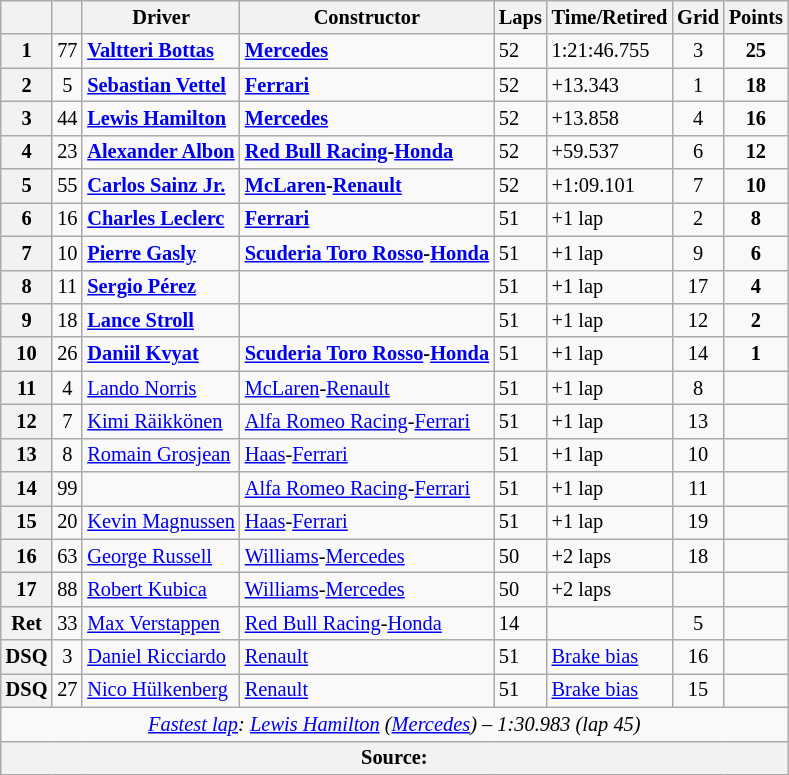<table class="wikitable sortable" style="font-size: 85%;">
<tr>
<th></th>
<th></th>
<th>Driver</th>
<th>Constructor</th>
<th class="unsortable">Laps</th>
<th class="unsortable">Time/Retired</th>
<th>Grid</th>
<th>Points</th>
</tr>
<tr>
<th>1</th>
<td align="center">77</td>
<td data-sort-value="BOT"><strong> <a href='#'>Valtteri Bottas</a></strong></td>
<td><strong><a href='#'>Mercedes</a></strong></td>
<td>52</td>
<td>1:21:46.755</td>
<td align="center">3</td>
<td align="center"><strong>25</strong></td>
</tr>
<tr>
<th>2</th>
<td align="center">5</td>
<td data-sort-value="VET"><strong> <a href='#'>Sebastian Vettel</a></strong></td>
<td><strong><a href='#'>Ferrari</a></strong></td>
<td>52</td>
<td>+13.343</td>
<td align="center">1</td>
<td align="center"><strong>18</strong></td>
</tr>
<tr>
<th>3</th>
<td align="center">44</td>
<td data-sort-value="HAM"><strong> <a href='#'>Lewis Hamilton</a></strong></td>
<td><strong><a href='#'>Mercedes</a></strong></td>
<td>52</td>
<td>+13.858</td>
<td align="center">4</td>
<td align="center"><strong>16</strong></td>
</tr>
<tr>
<th>4</th>
<td align="center">23</td>
<td data-sort-value="ALB"><strong> <a href='#'>Alexander Albon</a></strong></td>
<td><strong><a href='#'>Red Bull Racing</a>-<a href='#'>Honda</a></strong></td>
<td>52</td>
<td>+59.537</td>
<td align="center">6</td>
<td align="center"><strong>12</strong></td>
</tr>
<tr>
<th>5</th>
<td align="center">55</td>
<td data-sort-value="SAI"><strong> <a href='#'>Carlos Sainz Jr.</a></strong></td>
<td><strong><a href='#'>McLaren</a>-<a href='#'>Renault</a></strong></td>
<td>52</td>
<td>+1:09.101</td>
<td align="center">7</td>
<td align="center"><strong>10</strong></td>
</tr>
<tr>
<th>6</th>
<td align="center">16</td>
<td data-sort-value="LEC"><strong> <a href='#'>Charles Leclerc</a></strong></td>
<td><strong><a href='#'>Ferrari</a></strong></td>
<td>51</td>
<td>+1 lap</td>
<td align="center">2</td>
<td align="center"><strong>8</strong></td>
</tr>
<tr>
<th>7</th>
<td align="center">10</td>
<td data-sort-value="GAS"><strong> <a href='#'>Pierre Gasly</a></strong></td>
<td><strong><a href='#'>Scuderia Toro Rosso</a>-<a href='#'>Honda</a></strong></td>
<td>51</td>
<td>+1 lap</td>
<td align="center">9</td>
<td align="center"><strong>6</strong></td>
</tr>
<tr>
<th>8</th>
<td align="center">11</td>
<td data-sort-value="PER"><strong> <a href='#'>Sergio Pérez</a></strong></td>
<td><strong></strong></td>
<td>51</td>
<td>+1 lap</td>
<td align="center">17</td>
<td align="center"><strong>4</strong></td>
</tr>
<tr>
<th>9</th>
<td align="center">18</td>
<td data-sort-value="STR"><strong> <a href='#'>Lance Stroll</a></strong></td>
<td><strong></strong></td>
<td>51</td>
<td>+1 lap</td>
<td align="center">12</td>
<td align="center"><strong>2</strong></td>
</tr>
<tr>
<th>10</th>
<td align="center">26</td>
<td data-sort-value="KVY"><strong> <a href='#'>Daniil Kvyat</a></strong></td>
<td><strong><a href='#'>Scuderia Toro Rosso</a>-<a href='#'>Honda</a></strong></td>
<td>51</td>
<td>+1 lap</td>
<td align="center">14</td>
<td align="center"><strong>1</strong></td>
</tr>
<tr>
<th>11</th>
<td align="center">4</td>
<td data-sort-value="NOR"> <a href='#'>Lando Norris</a></td>
<td><a href='#'>McLaren</a>-<a href='#'>Renault</a></td>
<td>51</td>
<td>+1 lap</td>
<td align="center">8</td>
<td></td>
</tr>
<tr>
<th>12</th>
<td align="center">7</td>
<td data-sort-value="RAI"> <a href='#'>Kimi Räikkönen</a></td>
<td><a href='#'>Alfa Romeo Racing</a>-<a href='#'>Ferrari</a></td>
<td>51</td>
<td>+1 lap</td>
<td align="center">13</td>
<td></td>
</tr>
<tr>
<th>13</th>
<td align="center">8</td>
<td data-sort-value="GRO"> <a href='#'>Romain Grosjean</a></td>
<td><a href='#'>Haas</a>-<a href='#'>Ferrari</a></td>
<td>51</td>
<td>+1 lap</td>
<td align="center">10</td>
<td></td>
</tr>
<tr>
<th>14</th>
<td align="center">99</td>
<td data-sort-value="GIO"></td>
<td><a href='#'>Alfa Romeo Racing</a>-<a href='#'>Ferrari</a></td>
<td>51</td>
<td>+1 lap</td>
<td align="center">11</td>
<td></td>
</tr>
<tr>
<th>15</th>
<td align="center">20</td>
<td data-sort-value="MAG"> <a href='#'>Kevin Magnussen</a></td>
<td><a href='#'>Haas</a>-<a href='#'>Ferrari</a></td>
<td>51</td>
<td>+1 lap</td>
<td align="center">19</td>
<td></td>
</tr>
<tr>
<th>16</th>
<td align="center">63</td>
<td data-sort-value="RUS"> <a href='#'>George Russell</a></td>
<td><a href='#'>Williams</a>-<a href='#'>Mercedes</a></td>
<td>50</td>
<td>+2 laps</td>
<td align="center">18</td>
<td></td>
</tr>
<tr>
<th>17</th>
<td align="center">88</td>
<td data-sort-value="KUB"> <a href='#'>Robert Kubica</a></td>
<td><a href='#'>Williams</a>-<a href='#'>Mercedes</a></td>
<td>50</td>
<td>+2 laps</td>
<td align="center" data-sort-value="20"></td>
<td></td>
</tr>
<tr>
<th data-sort-value="18">Ret</th>
<td align="center">33</td>
<td data-sort-value="VER"> <a href='#'>Max Verstappen</a></td>
<td><a href='#'>Red Bull Racing</a>-<a href='#'>Honda</a></td>
<td>14</td>
<td></td>
<td align="center">5</td>
<td></td>
</tr>
<tr>
<th data-sort-value="19">DSQ</th>
<td align="center">3</td>
<td data-sort-value="RIC"> <a href='#'>Daniel Ricciardo</a></td>
<td><a href='#'>Renault</a></td>
<td>51</td>
<td><a href='#'>Brake bias</a></td>
<td align="center">16</td>
<td align="center"></td>
</tr>
<tr>
<th data-sort-value="20">DSQ</th>
<td align="center">27</td>
<td data-sort-value="HUL"> <a href='#'>Nico Hülkenberg</a></td>
<td><a href='#'>Renault</a></td>
<td>51</td>
<td><a href='#'>Brake bias</a></td>
<td align="center">15</td>
<td align="center"></td>
</tr>
<tr class="sortbottom">
<td colspan="8" align="center"><em><a href='#'>Fastest lap</a>:  <a href='#'>Lewis Hamilton</a> (<a href='#'>Mercedes</a>) – 1:30.983 (lap 45)</em></td>
</tr>
<tr>
<th colspan="8">Source:</th>
</tr>
</table>
